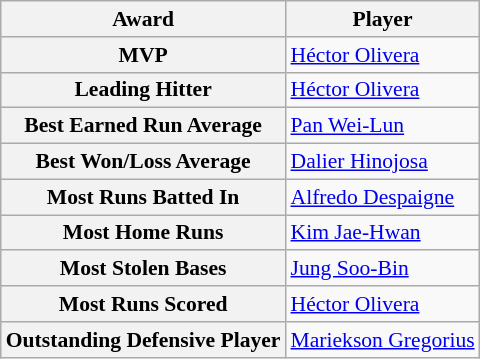<table class="wikitable" style="border-collapse:collapse; font-size:90%;">
<tr>
<th>Award</th>
<th>Player</th>
</tr>
<tr>
<th>MVP</th>
<td> <a href='#'>Héctor Olivera</a></td>
</tr>
<tr>
<th>Leading Hitter</th>
<td> <a href='#'>Héctor Olivera</a></td>
</tr>
<tr>
<th>Best Earned Run Average</th>
<td> <a href='#'>Pan Wei-Lun</a></td>
</tr>
<tr>
<th>Best Won/Loss Average</th>
<td> <a href='#'>Dalier Hinojosa</a></td>
</tr>
<tr>
<th>Most Runs Batted In</th>
<td> <a href='#'>Alfredo Despaigne</a></td>
</tr>
<tr>
<th>Most Home Runs</th>
<td> <a href='#'>Kim Jae-Hwan</a></td>
</tr>
<tr>
<th>Most Stolen Bases</th>
<td> <a href='#'>Jung Soo-Bin</a></td>
</tr>
<tr>
<th>Most Runs Scored</th>
<td> <a href='#'>Héctor Olivera</a></td>
</tr>
<tr>
<th>Outstanding Defensive Player</th>
<td> <a href='#'>Mariekson Gregorius</a></td>
</tr>
</table>
